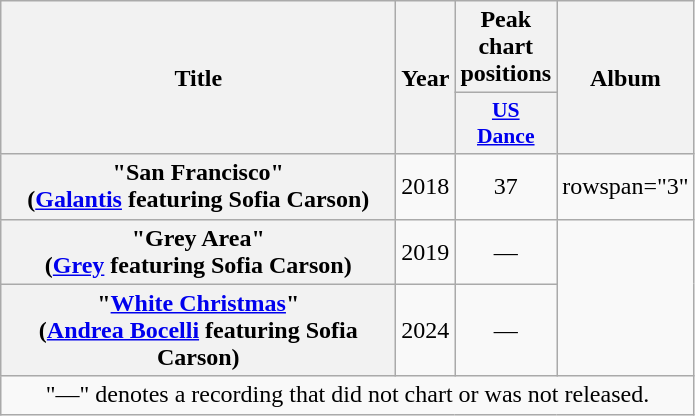<table class="wikitable plainrowheaders" style="text-align: center">
<tr>
<th rowspan="2" scope="col" style="width: 16em">Title</th>
<th rowspan="2" scope="col">Year</th>
<th scope="col" colspan="1">Peak chart positions</th>
<th scope="col" rowspan="2">Album</th>
</tr>
<tr>
<th scope="col" style="width:2.5em;font-size:90%;"><a href='#'>US<br>Dance</a><br></th>
</tr>
<tr>
<th scope="row">"San Francisco"<br><span>(<a href='#'>Galantis</a> featuring Sofia Carson)</span></th>
<td>2018</td>
<td>37</td>
<td>rowspan="3" </td>
</tr>
<tr>
<th scope="row">"Grey Area"<br><span>(<a href='#'>Grey</a> featuring Sofia Carson)</span></th>
<td>2019</td>
<td>—</td>
</tr>
<tr>
<th scope="row">"<a href='#'>White Christmas</a>"<br><span>(<a href='#'>Andrea Bocelli</a> featuring Sofia Carson)</span></th>
<td>2024</td>
<td>—</td>
</tr>
<tr>
<td colspan="4">"—" denotes a recording that did not chart or was not released.</td>
</tr>
</table>
